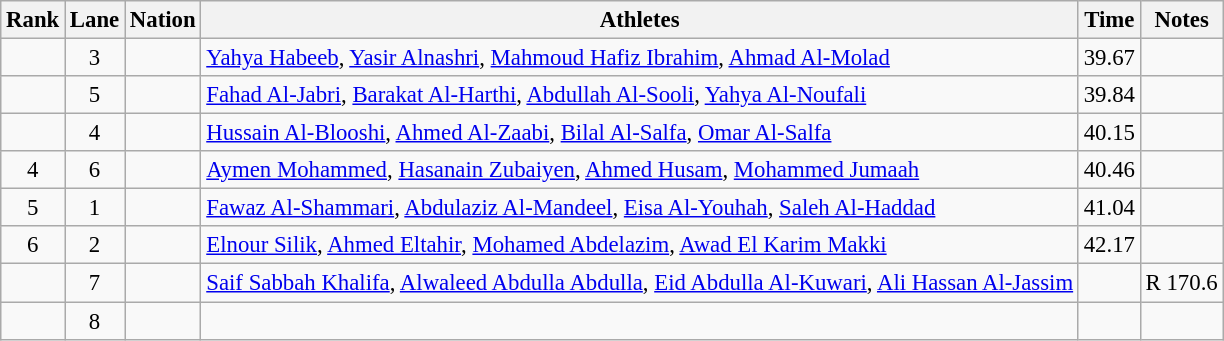<table class="wikitable sortable" style="text-align:center;font-size:95%">
<tr>
<th>Rank</th>
<th>Lane</th>
<th>Nation</th>
<th>Athletes</th>
<th>Time</th>
<th>Notes</th>
</tr>
<tr>
<td></td>
<td>3</td>
<td align=left></td>
<td align=left><a href='#'>Yahya Habeeb</a>, <a href='#'>Yasir Alnashri</a>, <a href='#'>Mahmoud Hafiz Ibrahim</a>, <a href='#'>Ahmad Al-Molad</a></td>
<td>39.67</td>
<td></td>
</tr>
<tr>
<td></td>
<td>5</td>
<td align=left></td>
<td align=left><a href='#'>Fahad Al-Jabri</a>, <a href='#'>Barakat Al-Harthi</a>, <a href='#'>Abdullah Al-Sooli</a>, <a href='#'>Yahya Al-Noufali</a></td>
<td>39.84</td>
<td></td>
</tr>
<tr>
<td></td>
<td>4</td>
<td align=left></td>
<td align=left><a href='#'>Hussain Al-Blooshi</a>, <a href='#'>Ahmed Al-Zaabi</a>, <a href='#'>Bilal Al-Salfa</a>, <a href='#'>Omar Al-Salfa</a></td>
<td>40.15</td>
<td></td>
</tr>
<tr>
<td>4</td>
<td>6</td>
<td align=left></td>
<td align=left><a href='#'>Aymen Mohammed</a>, <a href='#'>Hasanain Zubaiyen</a>, <a href='#'>Ahmed Husam</a>, <a href='#'>Mohammed Jumaah</a></td>
<td>40.46</td>
<td></td>
</tr>
<tr>
<td>5</td>
<td>1</td>
<td align=left></td>
<td align=left><a href='#'>Fawaz Al-Shammari</a>, <a href='#'>Abdulaziz Al-Mandeel</a>, <a href='#'>Eisa Al-Youhah</a>, <a href='#'>Saleh Al-Haddad</a></td>
<td>41.04</td>
<td></td>
</tr>
<tr>
<td>6</td>
<td>2</td>
<td align=left></td>
<td align=left><a href='#'>Elnour Silik</a>, <a href='#'>Ahmed Eltahir</a>, <a href='#'>Mohamed Abdelazim</a>, <a href='#'>Awad El Karim Makki</a></td>
<td>42.17</td>
<td></td>
</tr>
<tr>
<td></td>
<td>7</td>
<td align=left></td>
<td align=left><a href='#'>Saif Sabbah Khalifa</a>, <a href='#'>Alwaleed Abdulla Abdulla</a>, <a href='#'>Eid Abdulla Al-Kuwari</a>, <a href='#'>Ali Hassan Al-Jassim</a></td>
<td></td>
<td>R 170.6</td>
</tr>
<tr>
<td></td>
<td>8</td>
<td align=left></td>
<td align=left></td>
<td></td>
<td></td>
</tr>
</table>
